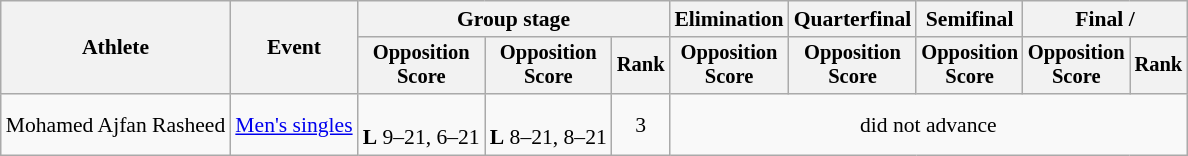<table class="wikitable" style="font-size:90%">
<tr>
<th rowspan=2>Athlete</th>
<th rowspan=2>Event</th>
<th colspan=3>Group stage</th>
<th>Elimination</th>
<th>Quarterfinal</th>
<th>Semifinal</th>
<th colspan=2>Final / </th>
</tr>
<tr style="font-size:95%">
<th>Opposition<br>Score</th>
<th>Opposition<br>Score</th>
<th>Rank</th>
<th>Opposition<br>Score</th>
<th>Opposition<br>Score</th>
<th>Opposition<br>Score</th>
<th>Opposition<br>Score</th>
<th>Rank</th>
</tr>
<tr align=center>
<td align=left>Mohamed Ajfan Rasheed</td>
<td align=left><a href='#'>Men's singles</a></td>
<td><br><strong>L</strong> 9–21, 6–21</td>
<td><br><strong>L</strong> 8–21, 8–21</td>
<td>3</td>
<td colspan=5>did not advance</td>
</tr>
</table>
